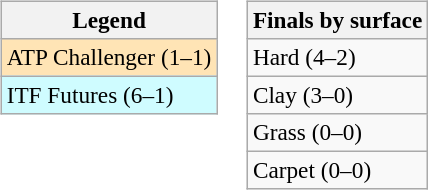<table>
<tr valign=top>
<td><br><table class=wikitable style=font-size:97%>
<tr>
<th>Legend</th>
</tr>
<tr bgcolor=moccasin>
<td>ATP Challenger (1–1)</td>
</tr>
<tr bgcolor=cffcff>
<td>ITF Futures (6–1)</td>
</tr>
</table>
</td>
<td><br><table class=wikitable style=font-size:97%>
<tr>
<th>Finals by surface</th>
</tr>
<tr>
<td>Hard (4–2)</td>
</tr>
<tr>
<td>Clay (3–0)</td>
</tr>
<tr>
<td>Grass (0–0)</td>
</tr>
<tr>
<td>Carpet (0–0)</td>
</tr>
</table>
</td>
</tr>
</table>
